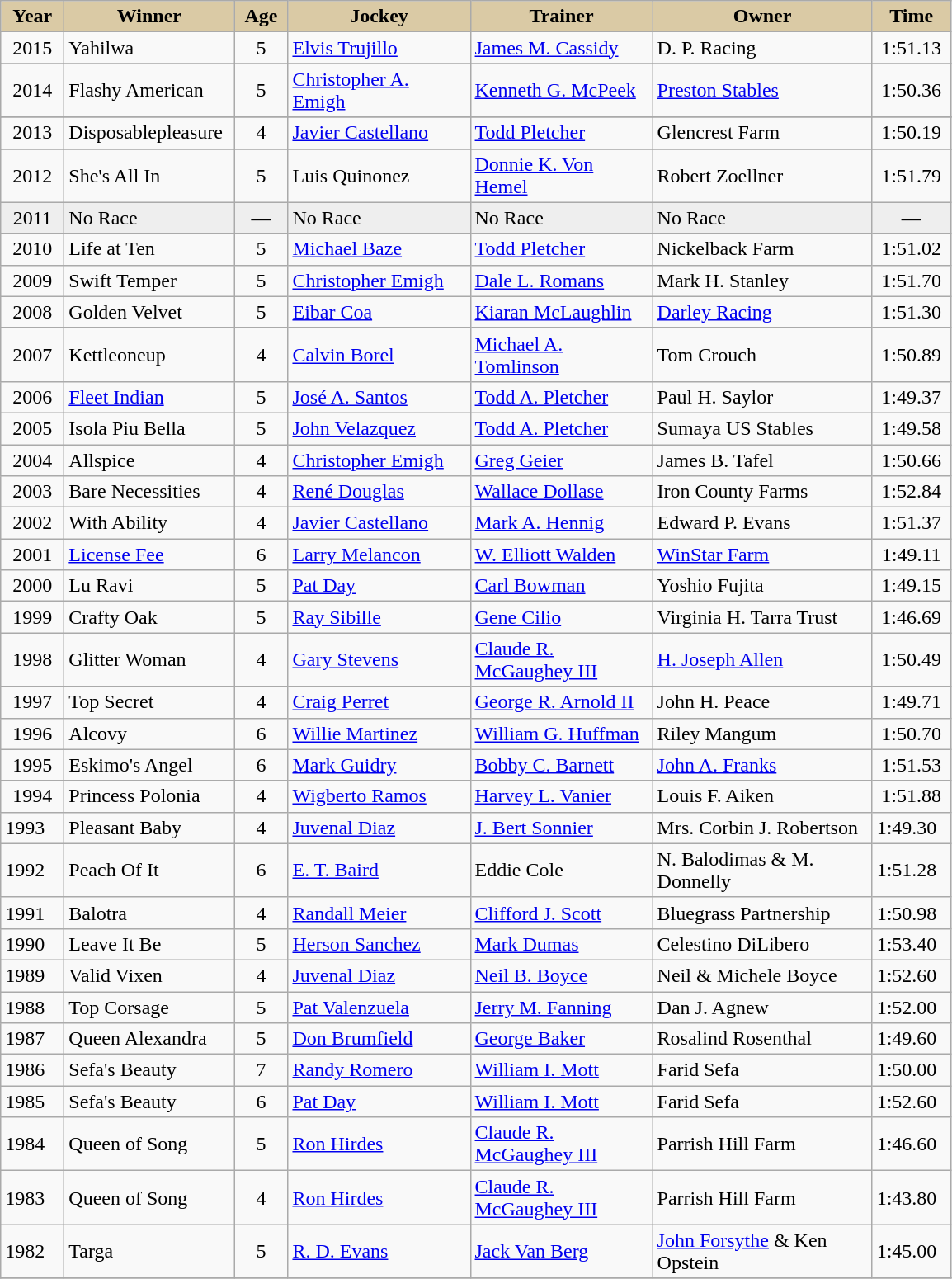<table class="wikitable sortable">
<tr>
<th style="background-color:#DACAA5; width:44px">Year<br></th>
<th style="background-color:#DACAA5; width:130px">Winner<br></th>
<th style="background-color:#DACAA5; width:36px">Age<br></th>
<th style="background-color:#DACAA5; width:140px">Jockey<br></th>
<th style="background-color:#DACAA5; width:140px">Trainer<br></th>
<th style="background-color:#DACAA5; width:170px">Owner<br></th>
<th style="background-color:#DACAA5; width:56px">Time</th>
</tr>
<tr>
<td align=center>2015</td>
<td>Yahilwa</td>
<td align=center>5</td>
<td><a href='#'>Elvis Trujillo</a></td>
<td><a href='#'>James M. Cassidy</a></td>
<td>D. P. Racing</td>
<td align=center>1:51.13</td>
</tr>
<tr bgcolor="#eeeeee">
</tr>
<tr>
<td align=center>2014</td>
<td>Flashy American</td>
<td align=center>5</td>
<td><a href='#'>Christopher A. Emigh</a></td>
<td><a href='#'>Kenneth G. McPeek</a></td>
<td><a href='#'>Preston Stables</a></td>
<td align=center>1:50.36</td>
</tr>
<tr bgcolor="#eeeeee">
</tr>
<tr>
<td align=center>2013</td>
<td>Disposablepleasure</td>
<td align=center>4</td>
<td><a href='#'>Javier Castellano</a></td>
<td><a href='#'>Todd Pletcher</a></td>
<td>Glencrest Farm</td>
<td align=center>1:50.19</td>
</tr>
<tr bgcolor="#eeeeee">
</tr>
<tr>
<td align=center>2012</td>
<td>She's All In</td>
<td align=center>5</td>
<td>Luis Quinonez</td>
<td><a href='#'>Donnie K. Von Hemel</a></td>
<td>Robert Zoellner</td>
<td align=center>1:51.79</td>
</tr>
<tr bgcolor="#eeeeee">
<td align=center>2011</td>
<td>No Race</td>
<td align=center>—</td>
<td>No Race</td>
<td>No Race</td>
<td>No Race</td>
<td align=center>—</td>
</tr>
<tr>
<td align=center>2010</td>
<td>Life at Ten</td>
<td align=center>5</td>
<td><a href='#'>Michael Baze</a></td>
<td><a href='#'>Todd Pletcher</a></td>
<td>Nickelback Farm</td>
<td align=center>1:51.02</td>
</tr>
<tr>
<td align=center>2009</td>
<td>Swift Temper</td>
<td align=center>5</td>
<td><a href='#'>Christopher Emigh</a></td>
<td><a href='#'>Dale L. Romans</a></td>
<td>Mark H. Stanley</td>
<td align=center>1:51.70</td>
</tr>
<tr>
<td align=center>2008</td>
<td>Golden Velvet</td>
<td align=center>5</td>
<td><a href='#'>Eibar Coa</a></td>
<td><a href='#'>Kiaran McLaughlin</a></td>
<td><a href='#'>Darley Racing</a></td>
<td align=center>1:51.30</td>
</tr>
<tr>
<td align=center>2007</td>
<td>Kettleoneup</td>
<td align=center>4</td>
<td><a href='#'>Calvin Borel</a></td>
<td><a href='#'>Michael A. Tomlinson</a></td>
<td>Tom Crouch</td>
<td align=center>1:50.89</td>
</tr>
<tr>
<td align=center>2006</td>
<td><a href='#'>Fleet Indian</a></td>
<td align=center>5</td>
<td><a href='#'>José A. Santos</a></td>
<td><a href='#'>Todd A. Pletcher</a></td>
<td>Paul H. Saylor</td>
<td align=center>1:49.37</td>
</tr>
<tr>
<td align=center>2005</td>
<td>Isola Piu Bella</td>
<td align=center>5</td>
<td><a href='#'>John Velazquez</a></td>
<td><a href='#'>Todd A. Pletcher</a></td>
<td>Sumaya US Stables</td>
<td align=center>1:49.58</td>
</tr>
<tr>
<td align=center>2004</td>
<td>Allspice</td>
<td align=center>4</td>
<td><a href='#'>Christopher Emigh</a></td>
<td><a href='#'>Greg Geier</a></td>
<td>James B. Tafel</td>
<td align=center>1:50.66</td>
</tr>
<tr>
<td align=center>2003</td>
<td>Bare Necessities</td>
<td align=center>4</td>
<td><a href='#'>René Douglas</a></td>
<td><a href='#'>Wallace Dollase</a></td>
<td>Iron County Farms</td>
<td align=center>1:52.84</td>
</tr>
<tr>
<td align=center>2002</td>
<td>With Ability</td>
<td align=center>4</td>
<td><a href='#'>Javier Castellano</a></td>
<td><a href='#'>Mark A. Hennig</a></td>
<td>Edward P. Evans</td>
<td align=center>1:51.37</td>
</tr>
<tr>
<td align=center>2001</td>
<td><a href='#'>License Fee</a></td>
<td align=center>6</td>
<td><a href='#'>Larry Melancon</a></td>
<td><a href='#'>W. Elliott Walden</a></td>
<td><a href='#'>WinStar Farm</a></td>
<td align=center>1:49.11</td>
</tr>
<tr>
<td align=center>2000</td>
<td>Lu Ravi</td>
<td align=center>5</td>
<td><a href='#'>Pat Day</a></td>
<td><a href='#'>Carl Bowman</a></td>
<td>Yoshio Fujita</td>
<td align=center>1:49.15</td>
</tr>
<tr>
<td align=center>1999</td>
<td>Crafty Oak</td>
<td align=center>5</td>
<td><a href='#'>Ray Sibille</a></td>
<td><a href='#'>Gene Cilio</a></td>
<td>Virginia H. Tarra Trust</td>
<td align=center>1:46.69</td>
</tr>
<tr>
<td align=center>1998</td>
<td>Glitter Woman</td>
<td align=center>4</td>
<td><a href='#'>Gary Stevens</a></td>
<td><a href='#'>Claude R. McGaughey III</a></td>
<td><a href='#'>H. Joseph Allen</a></td>
<td align=center>1:50.49</td>
</tr>
<tr>
<td align=center>1997</td>
<td>Top Secret</td>
<td align=center>4</td>
<td><a href='#'>Craig Perret</a></td>
<td><a href='#'>George R. Arnold II</a></td>
<td>John H. Peace</td>
<td align=center>1:49.71</td>
</tr>
<tr>
<td align=center>1996</td>
<td>Alcovy</td>
<td align=center>6</td>
<td><a href='#'>Willie Martinez</a></td>
<td><a href='#'>William G. Huffman</a></td>
<td>Riley Mangum</td>
<td align=center>1:50.70</td>
</tr>
<tr>
<td align=center>1995</td>
<td>Eskimo's Angel</td>
<td align=center>6</td>
<td><a href='#'>Mark Guidry</a></td>
<td><a href='#'>Bobby C. Barnett</a></td>
<td><a href='#'>John A. Franks</a></td>
<td align=center>1:51.53</td>
</tr>
<tr>
<td align=center>1994</td>
<td>Princess Polonia</td>
<td align=center>4</td>
<td><a href='#'>Wigberto Ramos</a></td>
<td><a href='#'>Harvey L. Vanier</a></td>
<td>Louis F. Aiken</td>
<td align=center>1:51.88</td>
</tr>
<tr>
<td>1993</td>
<td>Pleasant Baby</td>
<td align=center>4</td>
<td><a href='#'>Juvenal Diaz</a></td>
<td><a href='#'>J. Bert Sonnier</a></td>
<td>Mrs. Corbin J. Robertson</td>
<td>1:49.30</td>
</tr>
<tr>
<td>1992</td>
<td>Peach Of It</td>
<td align=center>6</td>
<td><a href='#'>E. T. Baird</a></td>
<td>Eddie Cole</td>
<td>N. Balodimas & M. Donnelly</td>
<td>1:51.28</td>
</tr>
<tr>
<td>1991</td>
<td>Balotra</td>
<td align=center>4</td>
<td><a href='#'>Randall Meier</a></td>
<td><a href='#'>Clifford J. Scott</a></td>
<td>Bluegrass Partnership</td>
<td>1:50.98</td>
</tr>
<tr>
<td>1990</td>
<td>Leave It Be</td>
<td align=center>5</td>
<td><a href='#'>Herson Sanchez</a></td>
<td><a href='#'>Mark Dumas</a></td>
<td>Celestino DiLibero</td>
<td>1:53.40</td>
</tr>
<tr>
<td>1989</td>
<td>Valid Vixen</td>
<td align=center>4</td>
<td><a href='#'>Juvenal Diaz</a></td>
<td><a href='#'>Neil B. Boyce</a></td>
<td>Neil & Michele Boyce</td>
<td>1:52.60</td>
</tr>
<tr>
<td>1988</td>
<td>Top Corsage</td>
<td align=center>5</td>
<td><a href='#'>Pat Valenzuela</a></td>
<td><a href='#'>Jerry M. Fanning</a></td>
<td>Dan J. Agnew</td>
<td>1:52.00</td>
</tr>
<tr>
<td>1987</td>
<td>Queen Alexandra</td>
<td align=center>5</td>
<td><a href='#'>Don Brumfield</a></td>
<td><a href='#'>George Baker</a></td>
<td>Rosalind Rosenthal</td>
<td>1:49.60</td>
</tr>
<tr>
<td>1986</td>
<td>Sefa's Beauty</td>
<td align=center>7</td>
<td><a href='#'>Randy Romero</a></td>
<td><a href='#'>William I. Mott</a></td>
<td>Farid Sefa</td>
<td>1:50.00</td>
</tr>
<tr>
<td>1985</td>
<td>Sefa's Beauty</td>
<td align=center>6</td>
<td><a href='#'>Pat Day</a></td>
<td><a href='#'>William I. Mott</a></td>
<td>Farid Sefa</td>
<td>1:52.60</td>
</tr>
<tr>
<td>1984</td>
<td>Queen of Song</td>
<td align=center>5</td>
<td><a href='#'>Ron Hirdes</a></td>
<td><a href='#'>Claude R. McGaughey III</a></td>
<td>Parrish Hill Farm</td>
<td>1:46.60</td>
</tr>
<tr>
<td>1983</td>
<td>Queen of Song</td>
<td align=center>4</td>
<td><a href='#'>Ron Hirdes</a></td>
<td><a href='#'>Claude R. McGaughey III</a></td>
<td>Parrish Hill Farm</td>
<td>1:43.80</td>
</tr>
<tr>
<td>1982</td>
<td>Targa</td>
<td align=center>5</td>
<td><a href='#'>R. D. Evans</a></td>
<td><a href='#'>Jack Van Berg</a></td>
<td><a href='#'>John Forsythe</a> & Ken Opstein</td>
<td>1:45.00</td>
</tr>
<tr>
</tr>
</table>
